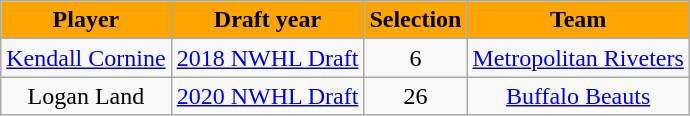<table class="wikitable" style="text-align:center;">
<tr align="center"  style=" background:orange;color:black;">
<td><strong>Player</strong></td>
<td><strong>Draft year</strong></td>
<td><strong>Selection</strong></td>
<td><strong>Team</strong></td>
</tr>
<tr align="center" bgcolor="">
<td><a href='#'>Kendall Cornine</a></td>
<td><a href='#'>2018 NWHL Draft</a></td>
<td>6</td>
<td><a href='#'>Metropolitan Riveters</a></td>
</tr>
<tr align="center" bgcolor="">
<td>Logan Land</td>
<td><a href='#'>2020 NWHL Draft</a></td>
<td>26</td>
<td><a href='#'>Buffalo Beauts</a></td>
</tr>
</table>
